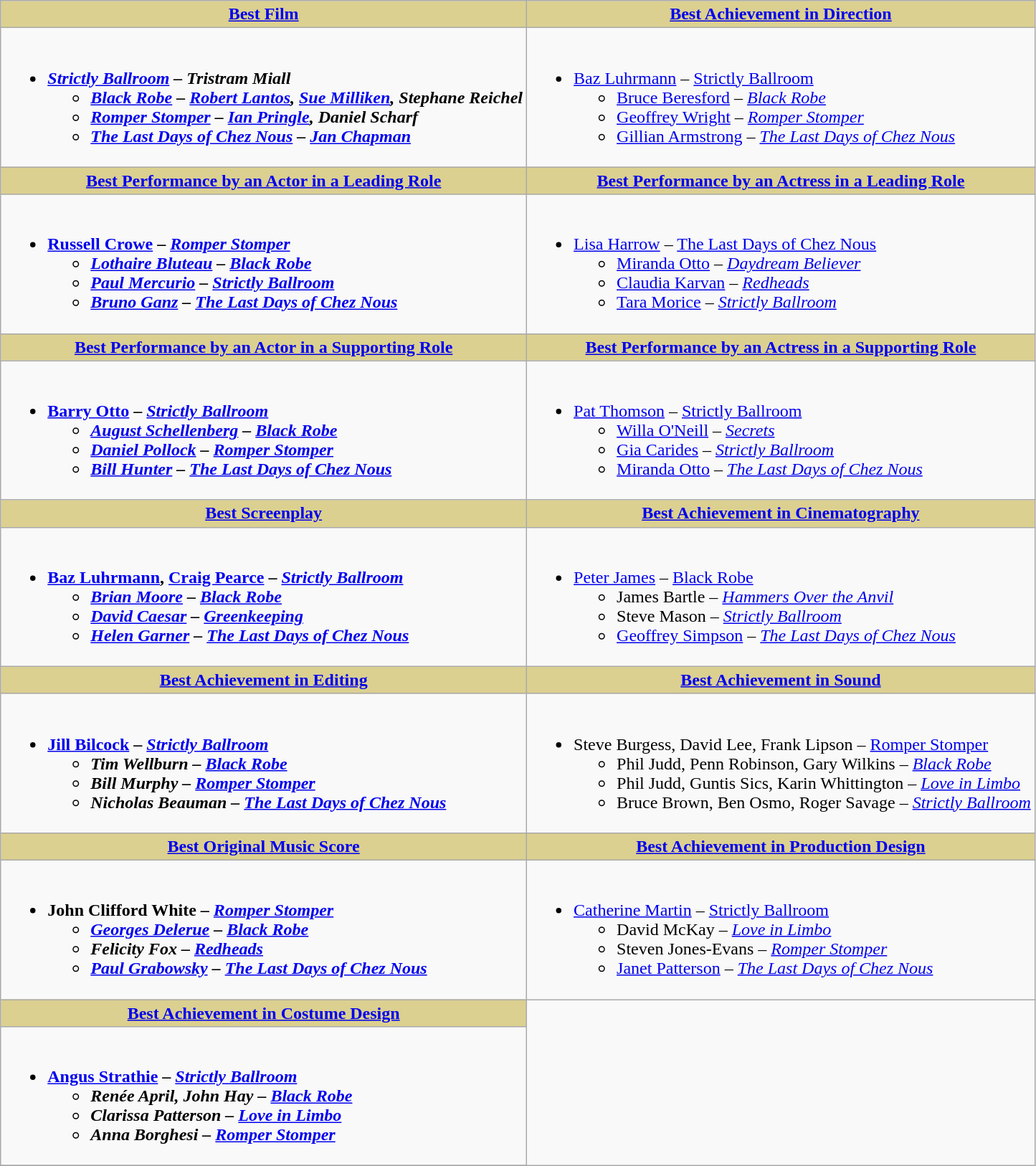<table class=wikitable style="width="100%">
<tr>
<th style="background:#DBD090;" ! style="width="50%"><a href='#'>Best Film</a></th>
<th style="background:#DBD090;" ! style="width="50%"><a href='#'>Best Achievement in Direction</a></th>
</tr>
<tr>
<td valign="top"><br><ul><li><strong><em><a href='#'>Strictly Ballroom</a><em> – Tristram Miall<strong><ul><li></em><a href='#'>Black Robe</a><em> – <a href='#'>Robert Lantos</a>, <a href='#'>Sue Milliken</a>, Stephane Reichel</li><li></em><a href='#'>Romper Stomper</a><em> – <a href='#'>Ian Pringle</a>, Daniel Scharf</li><li></em><a href='#'>The Last Days of Chez Nous</a><em> – <a href='#'>Jan Chapman</a></li></ul></li></ul></td>
<td valign="top"><br><ul><li></strong><a href='#'>Baz Luhrmann</a> – </em><a href='#'>Strictly Ballroom</a></em></strong><ul><li><a href='#'>Bruce Beresford</a> – <em><a href='#'>Black Robe</a></em></li><li><a href='#'>Geoffrey Wright</a> – <em><a href='#'>Romper Stomper</a></em></li><li><a href='#'>Gillian Armstrong</a> – <em><a href='#'>The Last Days of Chez Nous</a></em></li></ul></li></ul></td>
</tr>
<tr>
<th style="background:#DBD090;" ! style="width="50%"><a href='#'>Best Performance by an Actor in a Leading Role</a></th>
<th style="background:#DBD090;" ! style="width="50%"><a href='#'>Best Performance by an Actress in a Leading Role</a></th>
</tr>
<tr>
<td valign="top"><br><ul><li><strong><a href='#'>Russell Crowe</a> – <em><a href='#'>Romper Stomper</a><strong><em><ul><li><a href='#'>Lothaire Bluteau</a> – </em><a href='#'>Black Robe</a><em></li><li><a href='#'>Paul Mercurio</a> – </em><a href='#'>Strictly Ballroom</a><em></li><li><a href='#'>Bruno Ganz</a> – </em><a href='#'>The Last Days of Chez Nous</a><em></li></ul></li></ul></td>
<td valign="top"><br><ul><li></strong><a href='#'>Lisa Harrow</a> – </em><a href='#'>The Last Days of Chez Nous</a></em></strong><ul><li><a href='#'>Miranda Otto</a> – <em><a href='#'>Daydream Believer</a></em></li><li><a href='#'>Claudia Karvan</a> – <em><a href='#'>Redheads</a></em></li><li><a href='#'>Tara Morice</a> – <em><a href='#'>Strictly Ballroom</a></em></li></ul></li></ul></td>
</tr>
<tr>
<th style="background:#DBD090;" ! style="width="50%"><a href='#'>Best Performance by an Actor in a Supporting Role</a></th>
<th style="background:#DBD090;" ! style="width="50%"><a href='#'>Best Performance by an Actress in a Supporting Role</a></th>
</tr>
<tr>
<td valign="top"><br><ul><li><strong><a href='#'>Barry Otto</a> – <em><a href='#'>Strictly Ballroom</a><strong><em><ul><li><a href='#'>August Schellenberg</a> – </em><a href='#'>Black Robe</a><em></li><li><a href='#'>Daniel Pollock</a> – </em><a href='#'>Romper Stomper</a><em></li><li><a href='#'>Bill Hunter</a> – </em><a href='#'>The Last Days of Chez Nous</a><em></li></ul></li></ul></td>
<td valign="top"><br><ul><li></strong><a href='#'>Pat Thomson</a> – </em><a href='#'>Strictly Ballroom</a></em></strong><ul><li><a href='#'>Willa O'Neill</a> – <em><a href='#'>Secrets</a></em></li><li><a href='#'>Gia Carides</a> – <em><a href='#'>Strictly Ballroom</a></em></li><li><a href='#'>Miranda Otto</a> – <em><a href='#'>The Last Days of Chez Nous</a></em></li></ul></li></ul></td>
</tr>
<tr>
<th style="background:#DBD090;" ! style="width="50%"><a href='#'>Best Screenplay</a></th>
<th style="background:#DBD090;" ! style="width="50%"><a href='#'>Best Achievement in Cinematography</a></th>
</tr>
<tr>
<td valign="top"><br><ul><li><strong><a href='#'>Baz Luhrmann</a>, <a href='#'>Craig Pearce</a> – <em><a href='#'>Strictly Ballroom</a><strong><em><ul><li><a href='#'>Brian Moore</a> – </em><a href='#'>Black Robe</a><em></li><li><a href='#'>David Caesar</a> – </em><a href='#'>Greenkeeping</a><em></li><li><a href='#'>Helen Garner</a> – </em><a href='#'>The Last Days of Chez Nous</a><em></li></ul></li></ul></td>
<td valign="top"><br><ul><li></strong><a href='#'>Peter James</a> – </em><a href='#'>Black Robe</a></em></strong><ul><li>James Bartle – <em><a href='#'>Hammers Over the Anvil</a></em></li><li>Steve Mason – <em><a href='#'>Strictly Ballroom</a></em></li><li><a href='#'>Geoffrey Simpson</a> – <em><a href='#'>The Last Days of Chez Nous</a></em></li></ul></li></ul></td>
</tr>
<tr>
<th style="background:#DBD090;" ! style="width="50%"><a href='#'>Best Achievement in Editing</a></th>
<th style="background:#DBD090;" ! style="width="50%"><a href='#'>Best Achievement in Sound</a></th>
</tr>
<tr>
<td valign="top"><br><ul><li><strong><a href='#'>Jill Bilcock</a> – <em><a href='#'>Strictly Ballroom</a><strong><em><ul><li>Tim Wellburn – </em><a href='#'>Black Robe</a><em></li><li>Bill Murphy – </em><a href='#'>Romper Stomper</a><em></li><li>Nicholas Beauman – </em><a href='#'>The Last Days of Chez Nous</a><em></li></ul></li></ul></td>
<td valign="top"><br><ul><li></strong>Steve Burgess, David Lee, Frank Lipson – </em><a href='#'>Romper Stomper</a></em></strong><ul><li>Phil Judd, Penn Robinson, Gary Wilkins – <em><a href='#'>Black Robe</a></em></li><li>Phil Judd, Guntis Sics, Karin Whittington – <em><a href='#'>Love in Limbo</a></em></li><li>Bruce Brown, Ben Osmo, Roger Savage – <em><a href='#'>Strictly Ballroom</a></em></li></ul></li></ul></td>
</tr>
<tr>
<th style="background:#DBD090;" ! style="width="50%"><a href='#'>Best Original Music Score</a></th>
<th style="background:#DBD090;" ! style="width="50%"><a href='#'>Best Achievement in Production Design</a></th>
</tr>
<tr>
<td valign="top"><br><ul><li><strong>John Clifford White – <em><a href='#'>Romper Stomper</a><strong><em><ul><li><a href='#'>Georges Delerue</a> – </em><a href='#'>Black Robe</a><em></li><li>Felicity Fox – </em><a href='#'>Redheads</a><em></li><li><a href='#'>Paul Grabowsky</a> – </em><a href='#'>The Last Days of Chez Nous</a><em></li></ul></li></ul></td>
<td valign="top"><br><ul><li></strong><a href='#'>Catherine Martin</a> – </em><a href='#'>Strictly Ballroom</a></em></strong><ul><li>David McKay – <em><a href='#'>Love in Limbo</a></em></li><li>Steven Jones-Evans – <em><a href='#'>Romper Stomper</a></em></li><li><a href='#'>Janet Patterson</a> – <em><a href='#'>The Last Days of Chez Nous</a></em></li></ul></li></ul></td>
</tr>
<tr>
<th style="background:#DBD090;" ! style="width="50%"><a href='#'>Best Achievement in Costume Design</a></th>
</tr>
<tr>
<td valign="top"><br><ul><li><strong><a href='#'>Angus Strathie</a> – <em><a href='#'>Strictly Ballroom</a><strong><em><ul><li>Renée April, John Hay – </em><a href='#'>Black Robe</a><em></li><li>Clarissa Patterson – </em><a href='#'>Love in Limbo</a><em></li><li>Anna Borghesi – </em><a href='#'>Romper Stomper</a><em></li></ul></li></ul></td>
</tr>
<tr>
</tr>
</table>
